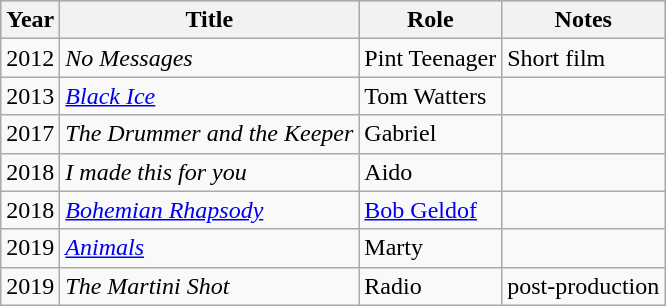<table class="wikitable sortable">
<tr style="background:#b0c4de; text-align:center;">
<th>Year</th>
<th>Title</th>
<th>Role</th>
<th class="unsortable">Notes</th>
</tr>
<tr>
<td>2012</td>
<td><em>No Messages</em></td>
<td>Pint Teenager</td>
<td>Short film</td>
</tr>
<tr>
<td>2013</td>
<td><em><a href='#'>Black Ice</a></em></td>
<td>Tom Watters</td>
<td></td>
</tr>
<tr>
<td>2017</td>
<td><em>The Drummer and the Keeper</em></td>
<td>Gabriel</td>
<td></td>
</tr>
<tr>
<td>2018</td>
<td><em>I made this for you </em></td>
<td>Aido</td>
<td></td>
</tr>
<tr>
<td>2018</td>
<td><em><a href='#'>Bohemian Rhapsody</a></em></td>
<td><a href='#'>Bob Geldof</a></td>
<td></td>
</tr>
<tr>
<td>2019</td>
<td><em><a href='#'>Animals</a></em></td>
<td>Marty</td>
<td></td>
</tr>
<tr>
<td>2019</td>
<td><em>The Martini Shot </em></td>
<td>Radio</td>
<td>post-production</td>
</tr>
</table>
